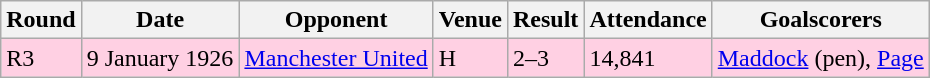<table class="wikitable">
<tr>
<th>Round</th>
<th>Date</th>
<th>Opponent</th>
<th>Venue</th>
<th>Result</th>
<th>Attendance</th>
<th>Goalscorers</th>
</tr>
<tr style="background-color: #ffd0e3;">
<td>R3</td>
<td>9 January 1926</td>
<td><a href='#'>Manchester United</a></td>
<td>H</td>
<td>2–3</td>
<td>14,841</td>
<td><a href='#'>Maddock</a> (pen), <a href='#'>Page</a></td>
</tr>
</table>
